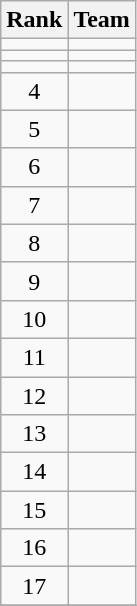<table class="wikitable">
<tr>
<th>Rank</th>
<th>Team</th>
</tr>
<tr>
<td align=center></td>
<td></td>
</tr>
<tr>
<td align=center></td>
<td></td>
</tr>
<tr>
<td align=center></td>
<td></td>
</tr>
<tr>
<td align=center>4</td>
<td></td>
</tr>
<tr>
<td align=center>5</td>
<td></td>
</tr>
<tr>
<td align=center>6</td>
<td></td>
</tr>
<tr>
<td align=center>7</td>
<td></td>
</tr>
<tr>
<td align=center>8</td>
<td></td>
</tr>
<tr>
<td align=center>9</td>
<td></td>
</tr>
<tr>
<td align=center>10</td>
<td></td>
</tr>
<tr>
<td align=center>11</td>
<td></td>
</tr>
<tr>
<td align=center>12</td>
<td></td>
</tr>
<tr>
<td align=center>13</td>
<td></td>
</tr>
<tr>
<td align=center>14</td>
<td></td>
</tr>
<tr>
<td align=center>15</td>
<td></td>
</tr>
<tr>
<td align=center>16</td>
<td></td>
</tr>
<tr>
<td align=center>17</td>
<td></td>
</tr>
<tr>
</tr>
</table>
